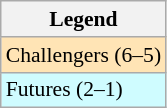<table class=wikitable style=font-size:90%>
<tr>
<th>Legend</th>
</tr>
<tr bgcolor=moccasin>
<td>Challengers (6–5)</td>
</tr>
<tr bgcolor=CFFCFF>
<td>Futures (2–1)</td>
</tr>
</table>
